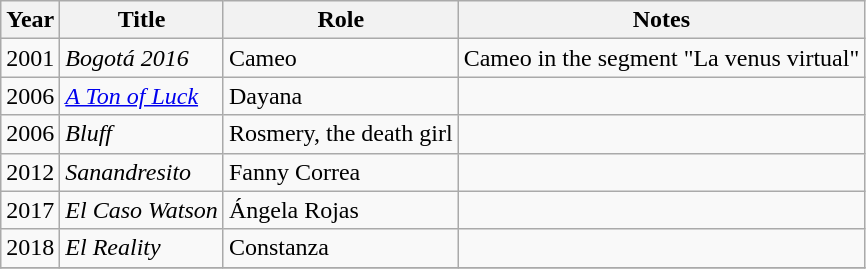<table class="wikitable">
<tr>
<th>Year</th>
<th>Title</th>
<th>Role</th>
<th>Notes</th>
</tr>
<tr>
<td>2001</td>
<td><em>Bogotá 2016</em></td>
<td>Cameo</td>
<td>Cameo in the segment "La venus virtual"</td>
</tr>
<tr>
<td>2006</td>
<td><em><a href='#'>A Ton of Luck</a></em></td>
<td>Dayana</td>
<td></td>
</tr>
<tr>
<td>2006</td>
<td><em>Bluff</em></td>
<td>Rosmery, the death girl</td>
<td></td>
</tr>
<tr>
<td>2012</td>
<td><em>Sanandresito</em></td>
<td>Fanny Correa</td>
<td></td>
</tr>
<tr>
<td>2017</td>
<td><em>El Caso Watson</em></td>
<td>Ángela Rojas</td>
<td></td>
</tr>
<tr>
<td>2018</td>
<td><em> El Reality</em></td>
<td>Constanza</td>
<td></td>
</tr>
<tr>
</tr>
</table>
